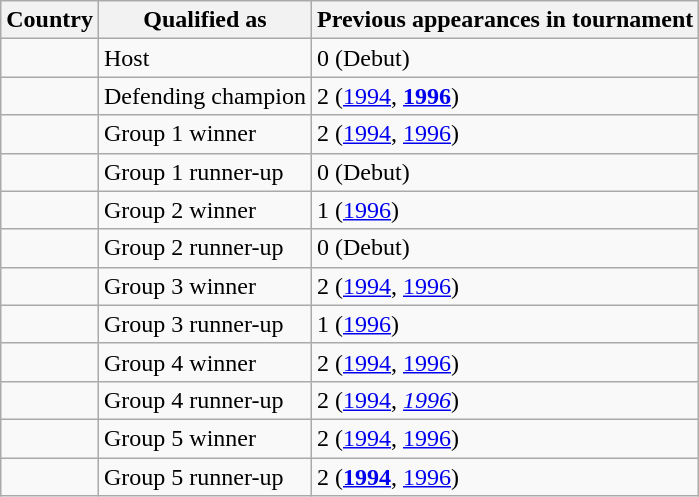<table class="wikitable sortable">
<tr>
<th>Country</th>
<th>Qualified as</th>
<th>Previous appearances in tournament</th>
</tr>
<tr>
<td></td>
<td>Host</td>
<td>0 (Debut)</td>
</tr>
<tr>
<td></td>
<td>Defending champion</td>
<td>2 (<a href='#'>1994</a>, <strong><a href='#'>1996</a></strong>)</td>
</tr>
<tr>
<td></td>
<td>Group 1 winner</td>
<td>2 (<a href='#'>1994</a>, <a href='#'>1996</a>)</td>
</tr>
<tr>
<td></td>
<td>Group 1 runner-up</td>
<td>0 (Debut)</td>
</tr>
<tr>
<td></td>
<td>Group 2 winner</td>
<td>1 (<a href='#'>1996</a>)</td>
</tr>
<tr>
<td></td>
<td>Group 2 runner-up</td>
<td>0 (Debut)</td>
</tr>
<tr>
<td></td>
<td>Group 3 winner</td>
<td>2 (<a href='#'>1994</a>, <a href='#'>1996</a>)</td>
</tr>
<tr>
<td></td>
<td>Group 3 runner-up</td>
<td>1 (<a href='#'>1996</a>)</td>
</tr>
<tr>
<td></td>
<td>Group 4 winner</td>
<td>2 (<a href='#'>1994</a>, <a href='#'>1996</a>)</td>
</tr>
<tr>
<td></td>
<td>Group 4 runner-up</td>
<td>2 (<a href='#'>1994</a>, <em><a href='#'>1996</a></em>)</td>
</tr>
<tr>
<td></td>
<td>Group 5 winner</td>
<td>2 (<a href='#'>1994</a>, <a href='#'>1996</a>)</td>
</tr>
<tr>
<td></td>
<td>Group 5 runner-up</td>
<td>2 (<strong><a href='#'>1994</a></strong>, <a href='#'>1996</a>)</td>
</tr>
</table>
